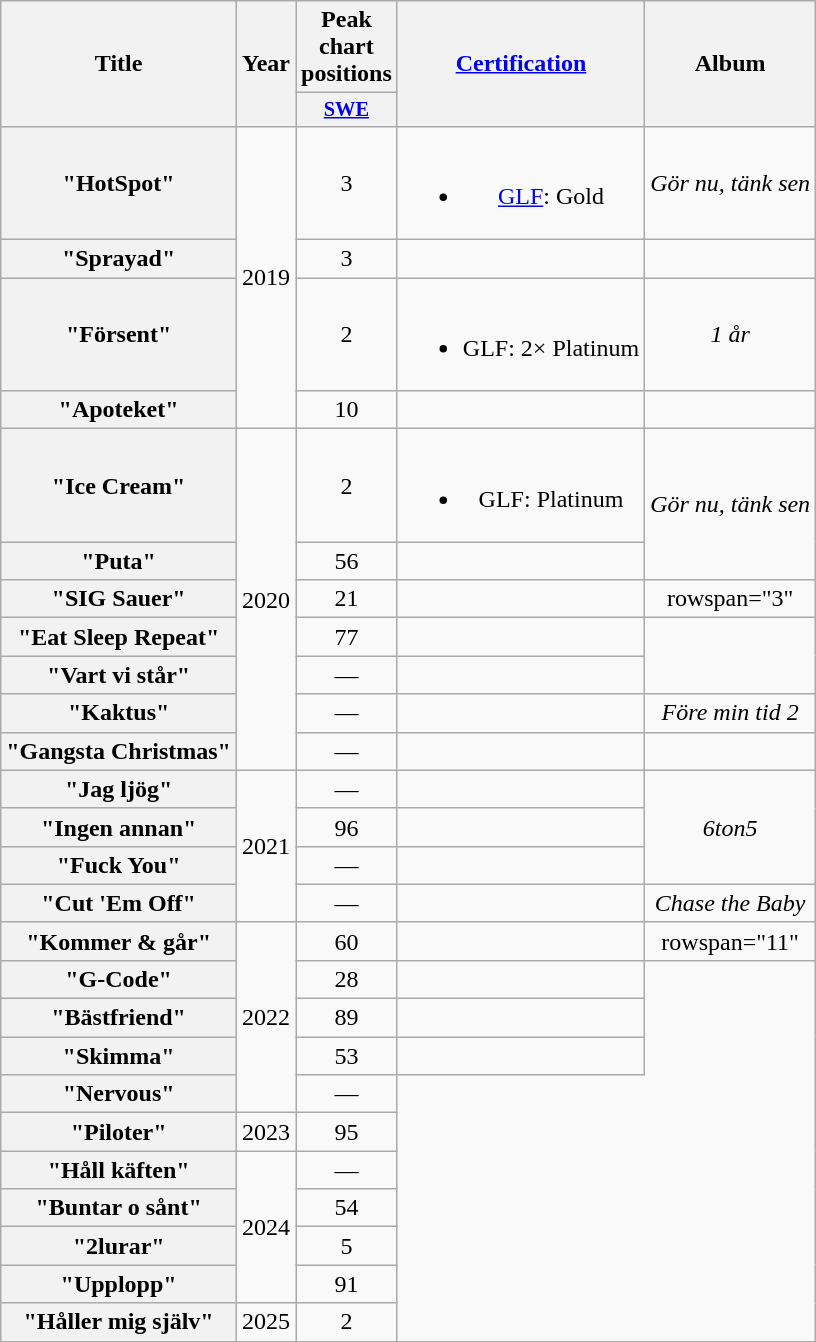<table class="wikitable plainrowheaders" style="text-align:center;">
<tr>
<th scope="col" rowspan="2">Title</th>
<th scope="col" rowspan="2">Year</th>
<th scope="col" colspan="1">Peak chart positions</th>
<th scope="col" rowspan="2"><a href='#'>Certification</a></th>
<th scope="col" rowspan="2">Album</th>
</tr>
<tr>
<th scope="col" style="width:3em;font-size:85%;"><a href='#'>SWE</a><br></th>
</tr>
<tr>
<th scope="row">"HotSpot"<br></th>
<td rowspan="4">2019</td>
<td>3</td>
<td><br><ul><li><a href='#'>GLF</a>: Gold</li></ul></td>
<td><em>Gör nu, tänk sen</em></td>
</tr>
<tr>
<th scope="row">"Sprayad"<br></th>
<td>3</td>
<td></td>
<td></td>
</tr>
<tr>
<th scope="row">"Försent"<br></th>
<td>2</td>
<td><br><ul><li>GLF: 2× Platinum</li></ul></td>
<td><em>1 år</em></td>
</tr>
<tr>
<th scope="row">"Apoteket"<br></th>
<td>10</td>
<td></td>
<td></td>
</tr>
<tr>
<th scope="row">"Ice Cream"<br></th>
<td rowspan="7">2020</td>
<td>2</td>
<td><br><ul><li>GLF: Platinum</li></ul></td>
<td rowspan="2"><em>Gör nu, tänk sen</em></td>
</tr>
<tr>
<th scope="row">"Puta"<br></th>
<td>56</td>
<td></td>
</tr>
<tr>
<th scope="row">"SIG Sauer"<br></th>
<td>21</td>
<td></td>
<td>rowspan="3"</td>
</tr>
<tr>
<th scope="row">"Eat Sleep Repeat"<br></th>
<td>77</td>
<td></td>
</tr>
<tr>
<th scope="row">"Vart vi står"<br></th>
<td>—</td>
<td></td>
</tr>
<tr>
<th scope="row">"Kaktus"<br></th>
<td>—</td>
<td></td>
<td><em>Före min tid 2</em></td>
</tr>
<tr>
<th scope="row">"Gangsta Christmas"<br></th>
<td>—</td>
<td></td>
<td></td>
</tr>
<tr>
<th scope="row">"Jag ljög"</th>
<td rowspan="4">2021</td>
<td>—</td>
<td></td>
<td rowspan="3"><em>6ton5</em></td>
</tr>
<tr>
<th scope="row">"Ingen annan"</th>
<td>96</td>
<td></td>
</tr>
<tr>
<th scope="row">"Fuck You"</th>
<td>—</td>
<td></td>
</tr>
<tr>
<th scope="row">"Cut 'Em Off"<br></th>
<td>—</td>
<td></td>
<td><em>Chase the Baby</em></td>
</tr>
<tr>
<th scope="row">"Kommer & går"</th>
<td rowspan="5">2022</td>
<td>60<br></td>
<td></td>
<td>rowspan="11" </td>
</tr>
<tr>
<th scope="row">"G-Code"<br></th>
<td>28<br></td>
<td></td>
</tr>
<tr>
<th scope="row">"Bästfriend"<br></th>
<td>89<br></td>
<td></td>
</tr>
<tr>
<th scope="row">"Skimma"<br></th>
<td>53<br></td>
<td></td>
</tr>
<tr>
<th scope="row">"Nervous"<br></th>
<td>—</td>
</tr>
<tr>
<th scope="row">"Piloter"<br></th>
<td>2023</td>
<td>95<br></td>
</tr>
<tr>
<th scope="row">"Håll käften"</th>
<td rowspan="4">2024</td>
<td>—</td>
</tr>
<tr>
<th scope="row">"Buntar o sånt"<br></th>
<td>54<br></td>
</tr>
<tr>
<th scope="row">"2lurar"</th>
<td>5<br></td>
</tr>
<tr>
<th scope="row">"Upplopp"<br></th>
<td>91<br></td>
</tr>
<tr>
<th scope="row">"Håller mig själv"<br></th>
<td>2025</td>
<td>2<br></td>
</tr>
</table>
